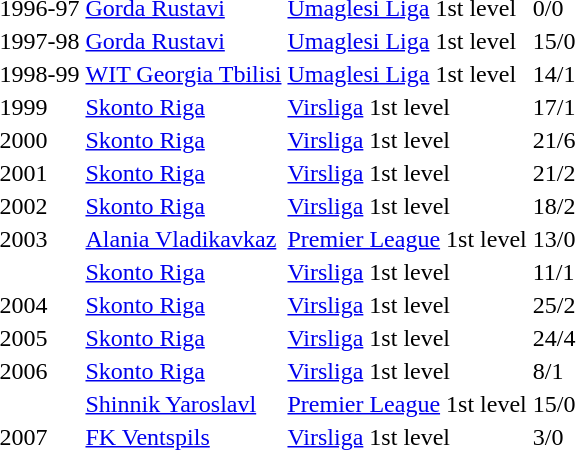<table>
<tr>
<td>1996-97</td>
<td> <a href='#'>Gorda Rustavi</a></td>
<td><a href='#'>Umaglesi Liga</a> 1st level</td>
<td>0/0</td>
</tr>
<tr>
<td>1997-98</td>
<td> <a href='#'>Gorda Rustavi</a></td>
<td><a href='#'>Umaglesi Liga</a> 1st level</td>
<td>15/0</td>
</tr>
<tr>
<td>1998-99</td>
<td> <a href='#'>WIT Georgia Tbilisi</a></td>
<td><a href='#'>Umaglesi Liga</a> 1st level</td>
<td>14/1</td>
</tr>
<tr>
<td>1999</td>
<td> <a href='#'>Skonto Riga</a></td>
<td><a href='#'>Virsliga</a> 1st level</td>
<td>17/1</td>
</tr>
<tr>
<td>2000</td>
<td> <a href='#'>Skonto Riga</a></td>
<td><a href='#'>Virsliga</a> 1st level</td>
<td>21/6</td>
</tr>
<tr>
<td>2001</td>
<td> <a href='#'>Skonto Riga</a></td>
<td><a href='#'>Virsliga</a> 1st level</td>
<td>21/2</td>
</tr>
<tr>
<td>2002</td>
<td> <a href='#'>Skonto Riga</a></td>
<td><a href='#'>Virsliga</a> 1st level</td>
<td>18/2</td>
</tr>
<tr>
<td>2003</td>
<td> <a href='#'>Alania Vladikavkaz</a></td>
<td><a href='#'>Premier League</a> 1st level</td>
<td>13/0</td>
</tr>
<tr>
<td></td>
<td> <a href='#'>Skonto Riga</a></td>
<td><a href='#'>Virsliga</a> 1st level</td>
<td>11/1</td>
</tr>
<tr>
<td>2004</td>
<td> <a href='#'>Skonto Riga</a></td>
<td><a href='#'>Virsliga</a> 1st level</td>
<td>25/2</td>
</tr>
<tr>
<td>2005</td>
<td> <a href='#'>Skonto Riga</a></td>
<td><a href='#'>Virsliga</a> 1st level</td>
<td>24/4</td>
</tr>
<tr>
<td>2006</td>
<td> <a href='#'>Skonto Riga</a></td>
<td><a href='#'>Virsliga</a> 1st level</td>
<td>8/1</td>
</tr>
<tr>
<td></td>
<td> <a href='#'>Shinnik Yaroslavl</a></td>
<td><a href='#'>Premier League</a> 1st level</td>
<td>15/0</td>
</tr>
<tr>
<td>2007</td>
<td> <a href='#'>FK Ventspils</a></td>
<td><a href='#'>Virsliga</a> 1st level</td>
<td>3/0</td>
</tr>
</table>
